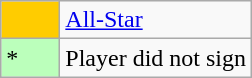<table class=wikitable>
<tr>
<td style="background-color:#FFCC00; border:1px solid #aaaaaa; width:2em;"></td>
<td><a href='#'>All-Star</a></td>
</tr>
<tr>
<td !scope="row" style="background:#bfb;">*</td>
<td>Player did not sign</td>
</tr>
</table>
